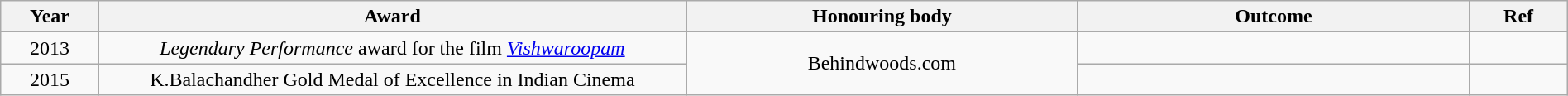<table class="wikitable" style="width:100%;">
<tr>
<th width=5%>Year</th>
<th style="width:30%;">Award</th>
<th style="width:20%;">Honouring body</th>
<th style="width:20%;">Outcome</th>
<th style="width:5%;">Ref</th>
</tr>
<tr>
<td style="text-align:center;">2013</td>
<td style="text-align:center;"><em>Legendary Performance</em> award for the film <em><a href='#'>Vishwaroopam</a></em></td>
<td rowspan="2" style="text-align:center;">Behindwoods.com</td>
<td></td>
<td></td>
</tr>
<tr>
<td style="text-align:center;">2015</td>
<td style="text-align:center;">K.Balachandher Gold Medal of Excellence in Indian Cinema</td>
<td></td>
<td></td>
</tr>
</table>
